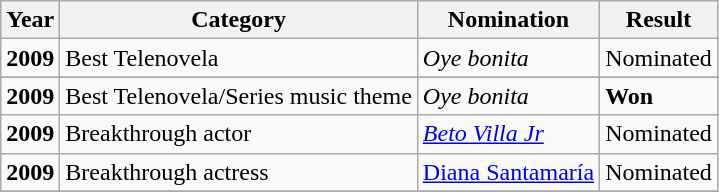<table class="wikitable">
<tr>
<th><strong>Year</strong></th>
<th><strong>Category</strong></th>
<th><strong>Nomination</strong></th>
<th>Result</th>
</tr>
<tr>
<td><strong>2009</strong></td>
<td>Best Telenovela</td>
<td><em>Oye bonita</em></td>
<td>Nominated</td>
</tr>
<tr>
</tr>
<tr>
<td><strong>2009</strong></td>
<td>Best Telenovela/Series music theme</td>
<td><em>Oye bonita</em></td>
<td><strong>Won</strong></td>
</tr>
<tr>
<td><strong>2009</strong></td>
<td>Breakthrough actor</td>
<td><em><a href='#'>Beto Villa Jr</a></em></td>
<td>Nominated</td>
</tr>
<tr>
<td><strong>2009</strong></td>
<td>Breakthrough actress</td>
<td><a href='#'>Diana Santamaría</a></td>
<td>Nominated</td>
</tr>
<tr>
</tr>
</table>
